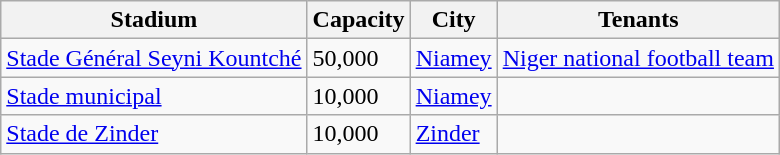<table class="wikitable sortable">
<tr>
<th>Stadium</th>
<th>Capacity</th>
<th>City</th>
<th>Tenants</th>
</tr>
<tr>
<td><a href='#'>Stade Général Seyni Kountché</a></td>
<td>50,000</td>
<td><a href='#'>Niamey</a></td>
<td><a href='#'>Niger national football team</a></td>
</tr>
<tr>
<td><a href='#'>Stade municipal</a></td>
<td>10,000</td>
<td><a href='#'>Niamey</a></td>
<td></td>
</tr>
<tr>
<td><a href='#'>Stade de Zinder</a></td>
<td>10,000</td>
<td><a href='#'>Zinder</a></td>
<td></td>
</tr>
</table>
